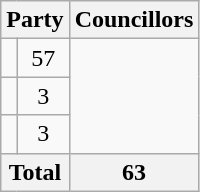<table class="wikitable">
<tr>
<th colspan=2>Party</th>
<th>Councillors</th>
</tr>
<tr>
<td></td>
<td align=center>57</td>
</tr>
<tr>
<td></td>
<td align=center>3</td>
</tr>
<tr>
<td></td>
<td align=center>3</td>
</tr>
<tr>
<th colspan=2>Total</th>
<th>63</th>
</tr>
</table>
